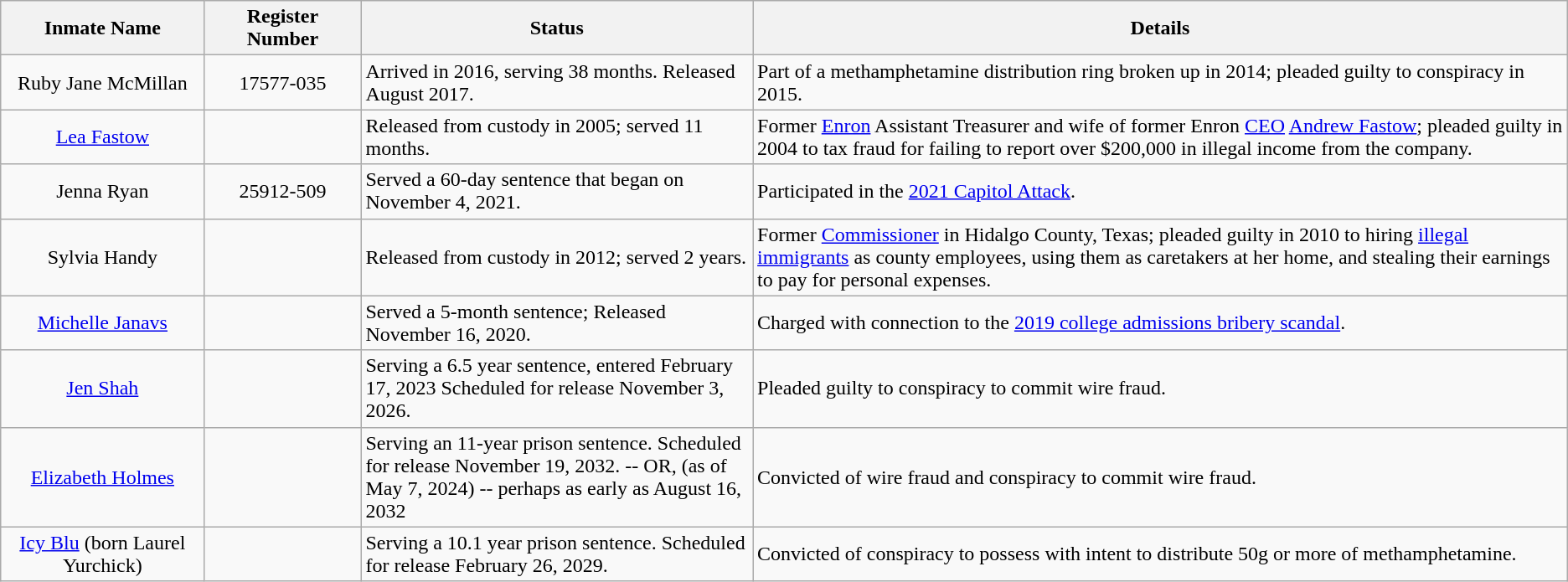<table class="wikitable sortable">
<tr>
<th width=13%>Inmate Name</th>
<th width=10%>Register Number</th>
<th width=25%>Status</th>
<th width=53%>Details</th>
</tr>
<tr>
<td align="center">Ruby Jane McMillan</td>
<td align="center">17577-035</td>
<td>Arrived in 2016, serving 38 months. Released August 2017.</td>
<td>Part of a methamphetamine distribution ring broken up in 2014; pleaded guilty to conspiracy in 2015.</td>
</tr>
<tr>
<td align="center"><a href='#'>Lea Fastow</a></td>
<td align="center"></td>
<td>Released from custody in 2005; served 11 months.</td>
<td>Former <a href='#'>Enron</a> Assistant Treasurer and wife of former Enron <a href='#'>CEO</a> <a href='#'>Andrew Fastow</a>; pleaded guilty in 2004 to tax fraud for failing to report over $200,000 in illegal income from the company.</td>
</tr>
<tr>
<td align="center">Jenna Ryan</td>
<td align="center">25912-509</td>
<td>Served a 60-day sentence that began on November 4, 2021.</td>
<td>Participated in the <a href='#'>2021 Capitol Attack</a>.</td>
</tr>
<tr>
<td align="center">Sylvia Handy</td>
<td align="center"></td>
<td>Released from custody in 2012; served 2 years.</td>
<td>Former <a href='#'>Commissioner</a> in Hidalgo County, Texas; pleaded guilty in 2010 to hiring <a href='#'>illegal immigrants</a> as county employees, using them as caretakers at her home, and stealing their earnings to pay for personal expenses.</td>
</tr>
<tr>
<td align="center"><a href='#'>Michelle Janavs</a></td>
<td align="center"></td>
<td>Served a 5-month sentence; Released November 16, 2020.</td>
<td>Charged with connection to the <a href='#'>2019 college admissions bribery scandal</a>.</td>
</tr>
<tr>
<td align="center"><a href='#'>Jen Shah</a></td>
<td align="center"></td>
<td>Serving a 6.5 year sentence, entered February 17, 2023 Scheduled for release November 3, 2026.</td>
<td>Pleaded guilty to conspiracy to commit wire fraud.</td>
</tr>
<tr>
<td align="center"><a href='#'>Elizabeth Holmes</a></td>
<td align="center"></td>
<td>Serving an 11-year prison sentence. Scheduled for release November 19, 2032. -- OR, (as of May 7, 2024) -- perhaps as early as August 16, 2032</td>
<td>Convicted of wire fraud and conspiracy to commit wire fraud.</td>
</tr>
<tr>
<td align="center"><a href='#'>Icy Blu</a> (born Laurel Yurchick)</td>
<td align="center"></td>
<td>Serving a 10.1 year prison sentence. Scheduled for release February 26, 2029.</td>
<td>Convicted of conspiracy to possess with intent to distribute 50g or more of methamphetamine.</td>
</tr>
</table>
